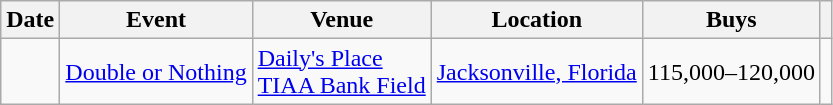<table class="wikitable">
<tr>
<th>Date</th>
<th>Event</th>
<th>Venue</th>
<th>Location</th>
<th>Buys</th>
<th></th>
</tr>
<tr>
<td></td>
<td><a href='#'>Double or Nothing</a></td>
<td><a href='#'>Daily's Place</a><br><a href='#'>TIAA Bank Field</a></td>
<td><a href='#'>Jacksonville, Florida</a></td>
<td>115,000–120,000</td>
<td></td>
</tr>
</table>
